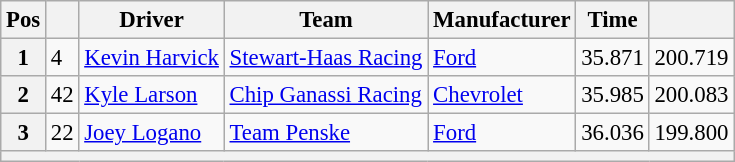<table class="wikitable" style="font-size:95%">
<tr>
<th>Pos</th>
<th></th>
<th>Driver</th>
<th>Team</th>
<th>Manufacturer</th>
<th>Time</th>
<th></th>
</tr>
<tr>
<th>1</th>
<td>4</td>
<td><a href='#'>Kevin Harvick</a></td>
<td><a href='#'>Stewart-Haas Racing</a></td>
<td><a href='#'>Ford</a></td>
<td>35.871</td>
<td>200.719</td>
</tr>
<tr>
<th>2</th>
<td>42</td>
<td><a href='#'>Kyle Larson</a></td>
<td><a href='#'>Chip Ganassi Racing</a></td>
<td><a href='#'>Chevrolet</a></td>
<td>35.985</td>
<td>200.083</td>
</tr>
<tr>
<th>3</th>
<td>22</td>
<td><a href='#'>Joey Logano</a></td>
<td><a href='#'>Team Penske</a></td>
<td><a href='#'>Ford</a></td>
<td>36.036</td>
<td>199.800</td>
</tr>
<tr>
<th colspan="7"></th>
</tr>
</table>
